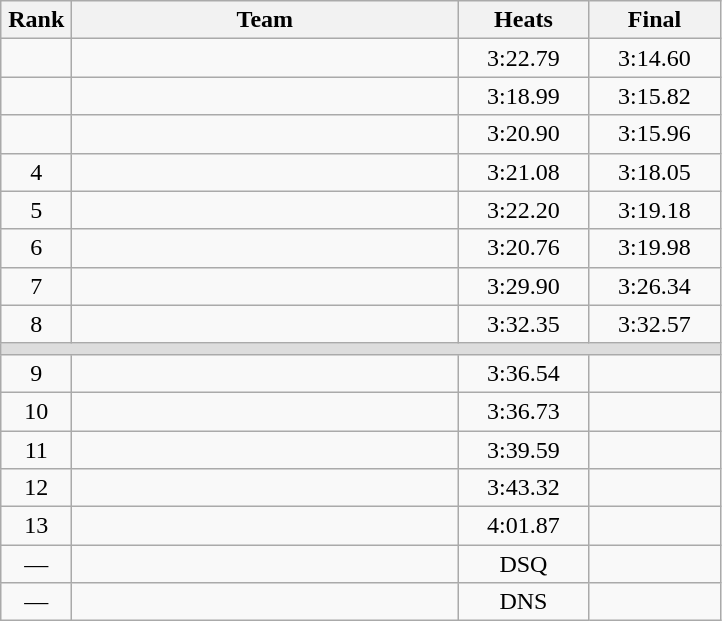<table class=wikitable style="text-align:center">
<tr>
<th width=40>Rank</th>
<th width=250>Team</th>
<th width=80>Heats</th>
<th width=80>Final</th>
</tr>
<tr>
<td></td>
<td align=left></td>
<td>3:22.79</td>
<td>3:14.60</td>
</tr>
<tr>
<td></td>
<td align=left></td>
<td>3:18.99</td>
<td>3:15.82</td>
</tr>
<tr>
<td></td>
<td align=left></td>
<td>3:20.90</td>
<td>3:15.96</td>
</tr>
<tr>
<td>4</td>
<td align=left></td>
<td>3:21.08</td>
<td>3:18.05</td>
</tr>
<tr>
<td>5</td>
<td align=left></td>
<td>3:22.20</td>
<td>3:19.18</td>
</tr>
<tr>
<td>6</td>
<td align=left></td>
<td>3:20.76</td>
<td>3:19.98</td>
</tr>
<tr>
<td>7</td>
<td align=left></td>
<td>3:29.90</td>
<td>3:26.34</td>
</tr>
<tr>
<td>8</td>
<td align=left></td>
<td>3:32.35</td>
<td>3:32.57</td>
</tr>
<tr bgcolor=#DDDDDD>
<td colspan=4></td>
</tr>
<tr>
<td>9</td>
<td align=left></td>
<td>3:36.54</td>
<td></td>
</tr>
<tr>
<td>10</td>
<td align=left></td>
<td>3:36.73</td>
<td></td>
</tr>
<tr>
<td>11</td>
<td align=left></td>
<td>3:39.59</td>
<td></td>
</tr>
<tr>
<td>12</td>
<td align=left></td>
<td>3:43.32</td>
<td></td>
</tr>
<tr>
<td>13</td>
<td align=left></td>
<td>4:01.87</td>
<td></td>
</tr>
<tr>
<td>—</td>
<td align=left></td>
<td>DSQ</td>
<td></td>
</tr>
<tr>
<td>—</td>
<td align=left></td>
<td>DNS</td>
<td></td>
</tr>
</table>
